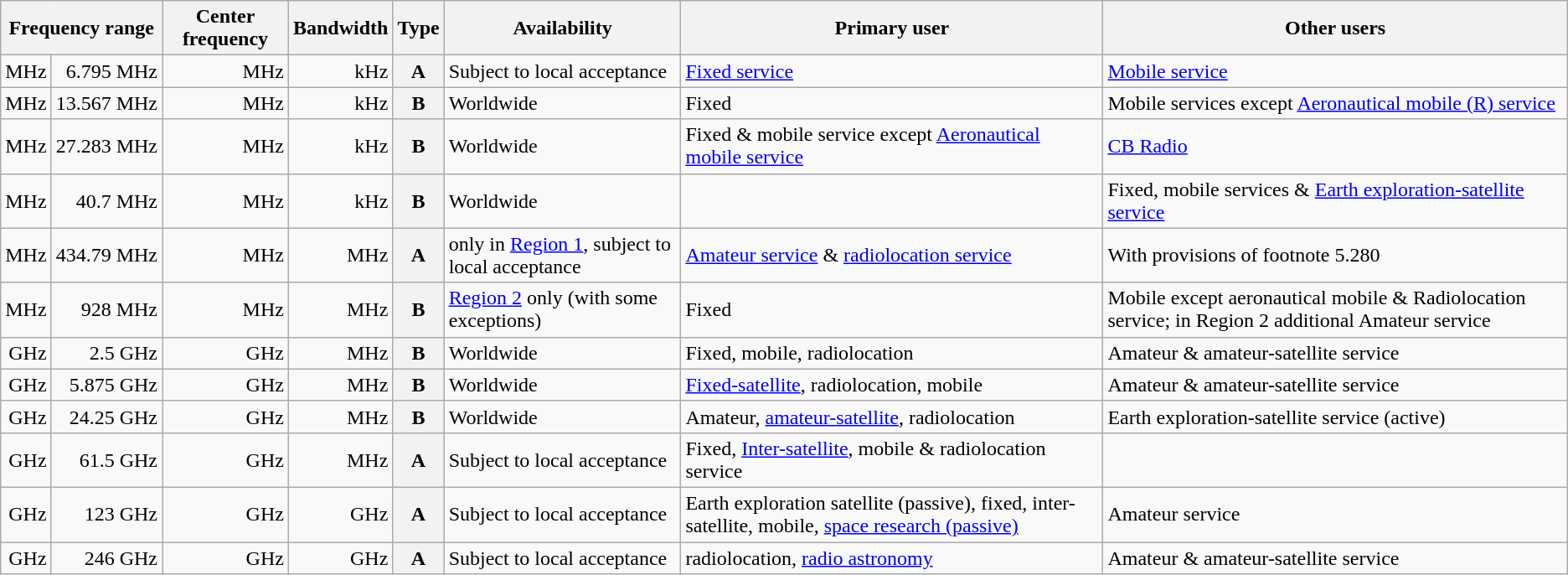<table class="wikitable sortable">
<tr>
<th ! colspan=2 data-sort-type="number">Frequency range</th>
<th data-sort-type="number">Center frequency</th>
<th data-sort-type="number">Bandwidth</th>
<th>Type</th>
<th class="unsortable">Availability</th>
<th class="unsortable">Primary user</th>
<th class="unsortable">Other users</th>
</tr>
<tr>
<td style="white-space: nowrap; text-align: right"> MHz</td>
<td style="white-space: nowrap; text-align: right">6.795 MHz</td>
<td style="white-space: nowrap; text-align: right"> MHz</td>
<td style="white-space: nowrap; text-align: right"> kHz</td>
<th>A</th>
<td>Subject to local acceptance</td>
<td><a href='#'>Fixed service</a></td>
<td><a href='#'>Mobile service</a></td>
</tr>
<tr>
<td style="white-space: nowrap; text-align: right"> MHz</td>
<td style="white-space: nowrap; text-align: right">13.567 MHz</td>
<td style="white-space: nowrap; text-align: right"> MHz</td>
<td style="white-space: nowrap; text-align: right"> kHz</td>
<th>B</th>
<td>Worldwide</td>
<td>Fixed</td>
<td>Mobile services except <a href='#'>Aeronautical mobile (R) service</a></td>
</tr>
<tr>
<td style="white-space: nowrap; text-align: right"> MHz</td>
<td style="white-space: nowrap; text-align: right">27.283 MHz</td>
<td style="white-space: nowrap; text-align: right"> MHz</td>
<td style="white-space: nowrap; text-align: right"> kHz</td>
<th>B</th>
<td>Worldwide</td>
<td>Fixed & mobile service except <a href='#'>Aeronautical mobile service</a></td>
<td><a href='#'>CB Radio</a></td>
</tr>
<tr>
<td style="white-space: nowrap; text-align: right"> MHz</td>
<td style="white-space: nowrap; text-align: right">40.7 MHz</td>
<td style="white-space: nowrap; text-align: right"> MHz</td>
<td style="white-space: nowrap; text-align: right"> kHz</td>
<th>B</th>
<td>Worldwide</td>
<td></td>
<td>Fixed, mobile services & <a href='#'>Earth exploration-satellite service</a></td>
</tr>
<tr>
<td style="white-space: nowrap; text-align: right"> MHz</td>
<td style="white-space: nowrap; text-align: right">434.79 MHz</td>
<td style="white-space: nowrap; text-align: right"> MHz</td>
<td style="white-space: nowrap; text-align: right"> MHz</td>
<th>A</th>
<td>only in <a href='#'>Region 1</a>, subject to local acceptance</td>
<td><a href='#'>Amateur service</a> & <a href='#'>radiolocation service</a></td>
<td>With provisions of footnote 5.280</td>
</tr>
<tr>
<td style="white-space: nowrap; text-align: right"> MHz</td>
<td style="white-space: nowrap; text-align: right">928 MHz</td>
<td style="white-space: nowrap; text-align: right"> MHz</td>
<td style="white-space: nowrap; text-align: right"> MHz</td>
<th>B</th>
<td><a href='#'>Region 2</a> only (with some exceptions)</td>
<td>Fixed</td>
<td>Mobile except aeronautical mobile & Radiolocation service; in Region 2 additional Amateur service</td>
</tr>
<tr>
<td style="white-space: nowrap; text-align: right"> GHz</td>
<td style="white-space: nowrap; text-align: right">2.5 GHz</td>
<td style="white-space: nowrap; text-align: right"> GHz</td>
<td style="white-space: nowrap; text-align: right"> MHz</td>
<th>B</th>
<td>Worldwide</td>
<td>Fixed, mobile, radiolocation</td>
<td>Amateur & amateur-satellite service</td>
</tr>
<tr>
<td style="white-space: nowrap; text-align: right"> GHz</td>
<td style="white-space: nowrap; text-align: right">5.875 GHz</td>
<td style="white-space: nowrap; text-align: right"> GHz</td>
<td style="white-space: nowrap; text-align: right"> MHz</td>
<th>B</th>
<td>Worldwide</td>
<td><a href='#'>Fixed-satellite</a>, radiolocation, mobile</td>
<td>Amateur & amateur-satellite service</td>
</tr>
<tr>
<td style="white-space: nowrap; text-align: right"> GHz</td>
<td style="white-space: nowrap; text-align: right">24.25 GHz</td>
<td style="white-space: nowrap; text-align: right"> GHz</td>
<td style="white-space: nowrap; text-align: right"> MHz</td>
<th>B</th>
<td>Worldwide</td>
<td>Amateur, <a href='#'>amateur-satellite</a>, radiolocation</td>
<td>Earth exploration-satellite service (active)</td>
</tr>
<tr>
<td style="white-space: nowrap; text-align: right"> GHz</td>
<td style="white-space: nowrap; text-align: right">61.5 GHz</td>
<td style="white-space: nowrap; text-align: right"> GHz</td>
<td style="white-space: nowrap; text-align: right"> MHz</td>
<th>A</th>
<td>Subject to local acceptance</td>
<td>Fixed, <a href='#'>Inter-satellite</a>, mobile & radiolocation service</td>
</tr>
<tr>
<td style="white-space: nowrap; text-align: right"> GHz</td>
<td style="white-space: nowrap; text-align: right">123 GHz</td>
<td style="white-space: nowrap; text-align: right"> GHz</td>
<td style="white-space: nowrap; text-align: right"> GHz</td>
<th>A</th>
<td>Subject to local acceptance</td>
<td>Earth exploration satellite (passive), fixed, inter-satellite, mobile, <a href='#'>space research (passive)</a></td>
<td>Amateur service</td>
</tr>
<tr>
<td style="white-space: nowrap; text-align: right"> GHz</td>
<td style="white-space: nowrap; text-align: right">246 GHz</td>
<td style="white-space: nowrap; text-align: right"> GHz</td>
<td style="white-space: nowrap; text-align: right"> GHz</td>
<th>A</th>
<td>Subject to local acceptance</td>
<td>radiolocation, <a href='#'>radio astronomy</a></td>
<td>Amateur & amateur-satellite service</td>
</tr>
</table>
